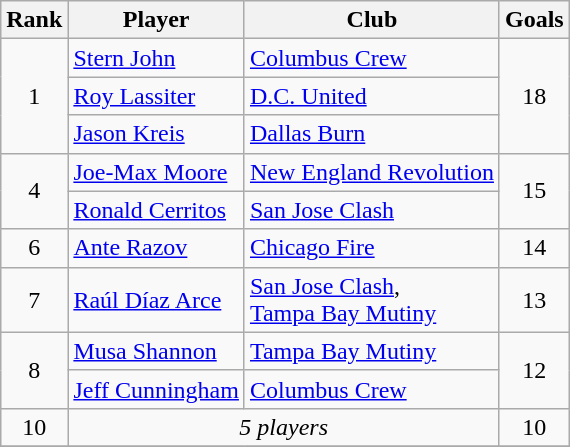<table class="wikitable" style="text-align:center">
<tr>
<th>Rank</th>
<th>Player</th>
<th>Club</th>
<th>Goals</th>
</tr>
<tr>
<td rowspan="3">1</td>
<td align="left"> <a href='#'>Stern John</a></td>
<td align="left"><a href='#'>Columbus Crew</a></td>
<td rowspan="3">18</td>
</tr>
<tr>
<td align="left"> <a href='#'>Roy Lassiter</a></td>
<td align="left"><a href='#'>D.C. United</a></td>
</tr>
<tr>
<td align="left"> <a href='#'>Jason Kreis</a></td>
<td align="left"><a href='#'>Dallas Burn</a></td>
</tr>
<tr>
<td rowspan="2">4</td>
<td align="left"> <a href='#'>Joe-Max Moore</a></td>
<td align="left"><a href='#'>New England Revolution</a></td>
<td rowspan="2">15</td>
</tr>
<tr>
<td align="left"> <a href='#'>Ronald Cerritos</a></td>
<td align="left"><a href='#'>San Jose Clash</a></td>
</tr>
<tr>
<td>6</td>
<td align="left"> <a href='#'>Ante Razov</a></td>
<td align="left"><a href='#'>Chicago Fire</a></td>
<td>14</td>
</tr>
<tr>
<td>7</td>
<td align="left"> <a href='#'>Raúl Díaz Arce</a></td>
<td align="left"><a href='#'>San Jose Clash</a>, <br> <a href='#'>Tampa Bay Mutiny</a></td>
<td>13</td>
</tr>
<tr>
<td rowspan="2">8</td>
<td align="left"> <a href='#'>Musa Shannon</a></td>
<td align="left"><a href='#'>Tampa Bay Mutiny</a></td>
<td rowspan="2">12</td>
</tr>
<tr>
<td align="left"> <a href='#'>Jeff Cunningham</a></td>
<td align="left"><a href='#'>Columbus Crew</a></td>
</tr>
<tr>
<td>10</td>
<td colspan=2 align="center"><em>5 players</em></td>
<td>10</td>
</tr>
<tr>
</tr>
</table>
